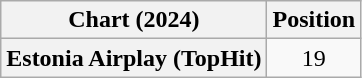<table class="wikitable plainrowheaders" style="text-align:center">
<tr>
<th scope="col">Chart (2024)</th>
<th scope="col">Position</th>
</tr>
<tr>
<th scope="row">Estonia Airplay (TopHit)</th>
<td>19</td>
</tr>
</table>
